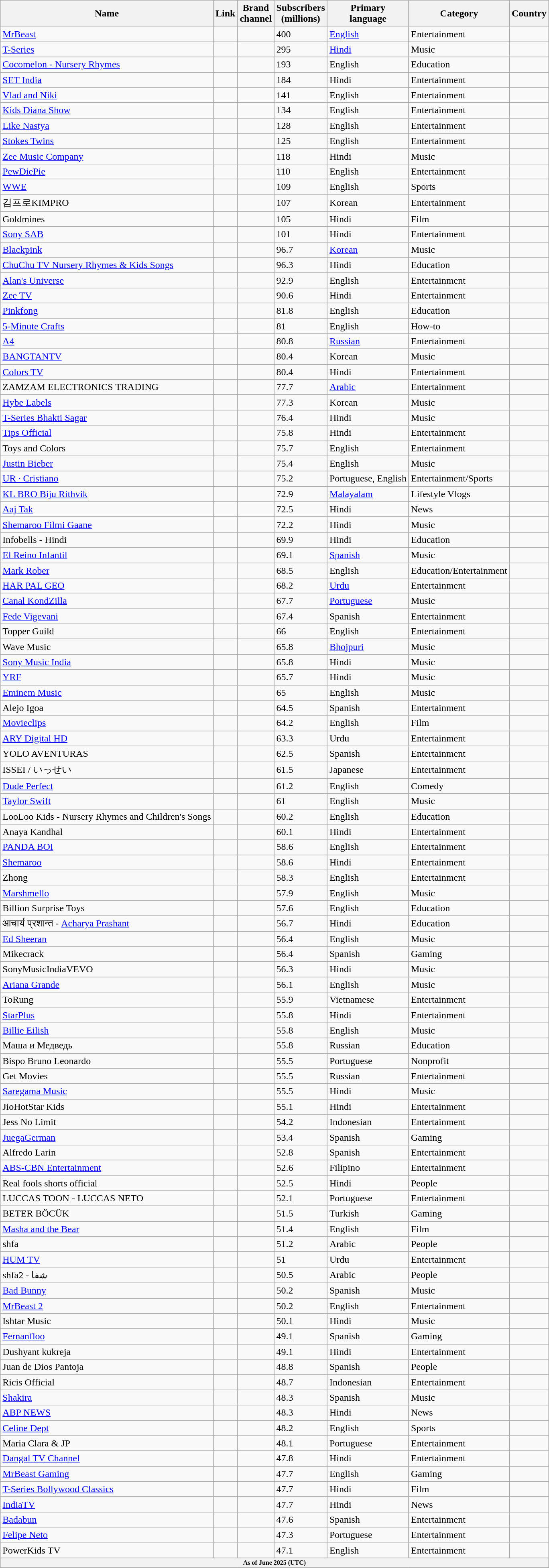<table class="sortable wikitable sticky-header static-row-numbers sort-under col3center col4center">
<tr>
<th scope="col">Name</th>
<th scope="col">Link</th>
<th scope="col">Brand<br>channel</th>
<th scope="col">Subscribers<br>(millions)</th>
<th scope="col">Primary<br>language</th>
<th scope="col">Category</th>
<th scope="col">Country</th>
</tr>
<tr>
<td><a href='#'>MrBeast</a></td>
<td></td>
<td></td>
<td>400</td>
<td><a href='#'>English</a></td>
<td>Entertainment</td>
<td></td>
</tr>
<tr>
<td><a href='#'>T-Series</a></td>
<td></td>
<td></td>
<td>295</td>
<td><a href='#'>Hindi</a></td>
<td>Music</td>
<td></td>
</tr>
<tr>
<td><a href='#'>Cocomelon - Nursery Rhymes</a></td>
<td></td>
<td></td>
<td>193</td>
<td>English</td>
<td>Education</td>
<td></td>
</tr>
<tr>
<td><a href='#'>SET India</a></td>
<td></td>
<td></td>
<td>184</td>
<td>Hindi</td>
<td>Entertainment</td>
<td></td>
</tr>
<tr>
<td><a href='#'>Vlad and Niki</a></td>
<td></td>
<td></td>
<td>141</td>
<td>English</td>
<td>Entertainment</td>
<td><br></td>
</tr>
<tr>
<td><a href='#'>Kids Diana Show</a></td>
<td></td>
<td></td>
<td>134</td>
<td>English</td>
<td>Entertainment</td>
<td><br></td>
</tr>
<tr>
<td><a href='#'>Like Nastya</a></td>
<td></td>
<td></td>
<td>128</td>
<td>English</td>
<td>Entertainment</td>
<td><br></td>
</tr>
<tr>
<td><a href='#'>Stokes Twins</a></td>
<td></td>
<td></td>
<td>125</td>
<td>English</td>
<td>Entertainment</td>
<td></td>
</tr>
<tr>
<td><a href='#'>Zee Music Company</a></td>
<td></td>
<td></td>
<td>118</td>
<td>Hindi</td>
<td>Music</td>
<td></td>
</tr>
<tr>
<td><a href='#'>PewDiePie</a></td>
<td></td>
<td></td>
<td>110</td>
<td>English</td>
<td>Entertainment</td>
<td><br></td>
</tr>
<tr>
<td><a href='#'>WWE</a></td>
<td></td>
<td></td>
<td>109</td>
<td>English</td>
<td>Sports</td>
<td></td>
</tr>
<tr>
<td>김프로KIMPRO</td>
<td></td>
<td></td>
<td>107</td>
<td>Korean</td>
<td>Entertainment</td>
<td></td>
</tr>
<tr>
<td>Goldmines</td>
<td></td>
<td></td>
<td>105</td>
<td>Hindi</td>
<td>Film</td>
<td></td>
</tr>
<tr>
<td><a href='#'>Sony SAB</a></td>
<td></td>
<td></td>
<td>101</td>
<td>Hindi</td>
<td>Entertainment</td>
<td></td>
</tr>
<tr>
<td><a href='#'>Blackpink</a></td>
<td></td>
<td></td>
<td>96.7</td>
<td><a href='#'>Korean</a></td>
<td>Music</td>
<td></td>
</tr>
<tr>
<td><a href='#'>ChuChu TV Nursery Rhymes & Kids Songs</a></td>
<td></td>
<td></td>
<td>96.3</td>
<td>Hindi</td>
<td>Education</td>
<td></td>
</tr>
<tr>
<td><a href='#'>Alan's Universe</a></td>
<td></td>
<td></td>
<td>92.9</td>
<td>English</td>
<td>Entertainment</td>
<td></td>
</tr>
<tr>
<td><a href='#'>Zee TV</a></td>
<td></td>
<td></td>
<td>90.6</td>
<td>Hindi</td>
<td>Entertainment</td>
<td></td>
</tr>
<tr>
<td><a href='#'>Pinkfong</a></td>
<td></td>
<td></td>
<td>81.8</td>
<td>English</td>
<td>Education</td>
<td></td>
</tr>
<tr>
<td><a href='#'>5-Minute Crafts</a></td>
<td></td>
<td></td>
<td>81</td>
<td>English</td>
<td>How-to</td>
<td></td>
</tr>
<tr>
<td><a href='#'>A4</a></td>
<td></td>
<td></td>
<td>80.8</td>
<td><a href='#'>Russian</a></td>
<td>Entertainment</td>
<td></td>
</tr>
<tr>
<td><a href='#'>BANGTANTV</a></td>
<td></td>
<td></td>
<td>80.4</td>
<td>Korean</td>
<td>Music</td>
<td></td>
</tr>
<tr>
<td><a href='#'>Colors TV</a></td>
<td></td>
<td></td>
<td>80.4</td>
<td>Hindi</td>
<td>Entertainment</td>
<td></td>
</tr>
<tr>
<td>ZAMZAM ELECTRONICS TRADING</td>
<td></td>
<td></td>
<td>77.7</td>
<td><a href='#'>Arabic</a></td>
<td>Entertainment</td>
<td></td>
</tr>
<tr>
<td><a href='#'>Hybe Labels</a></td>
<td></td>
<td></td>
<td>77.3</td>
<td>Korean</td>
<td>Music</td>
<td></td>
</tr>
<tr>
<td><a href='#'>T-Series Bhakti Sagar</a></td>
<td></td>
<td></td>
<td>76.4</td>
<td>Hindi</td>
<td>Music</td>
<td></td>
</tr>
<tr>
<td><a href='#'>Tips Official</a></td>
<td></td>
<td></td>
<td>75.8</td>
<td>Hindi</td>
<td>Entertainment</td>
<td></td>
</tr>
<tr>
<td>Toys and Colors</td>
<td></td>
<td></td>
<td>75.7</td>
<td>English</td>
<td>Entertainment</td>
<td></td>
</tr>
<tr>
<td><a href='#'>Justin Bieber</a></td>
<td></td>
<td></td>
<td>75.4</td>
<td>English</td>
<td>Music</td>
<td></td>
</tr>
<tr>
<td><a href='#'>UR · Cristiano</a></td>
<td></td>
<td></td>
<td>75.2</td>
<td>Portuguese, English</td>
<td>Entertainment/Sports</td>
<td></td>
</tr>
<tr>
<td><a href='#'>KL BRO Biju Rithvik</a></td>
<td></td>
<td></td>
<td>72.9</td>
<td><a href='#'>Malayalam</a></td>
<td>Lifestyle Vlogs</td>
<td></td>
</tr>
<tr>
<td><a href='#'>Aaj Tak</a></td>
<td></td>
<td></td>
<td>72.5</td>
<td>Hindi</td>
<td>News</td>
<td></td>
</tr>
<tr>
<td><a href='#'>Shemaroo Filmi Gaane</a></td>
<td></td>
<td></td>
<td>72.2</td>
<td>Hindi</td>
<td>Music</td>
<td></td>
</tr>
<tr>
<td>Infobells - Hindi</td>
<td></td>
<td></td>
<td>69.9</td>
<td>Hindi</td>
<td>Education</td>
<td></td>
</tr>
<tr>
<td><a href='#'>El Reino Infantil</a></td>
<td></td>
<td></td>
<td>69.1</td>
<td><a href='#'>Spanish</a></td>
<td>Music</td>
<td></td>
</tr>
<tr>
<td><a href='#'>Mark Rober</a></td>
<td></td>
<td></td>
<td>68.5</td>
<td>English</td>
<td>Education/Entertainment</td>
<td></td>
</tr>
<tr>
<td><a href='#'>HAR PAL GEO</a></td>
<td></td>
<td></td>
<td>68.2</td>
<td><a href='#'>Urdu</a></td>
<td>Entertainment</td>
<td></td>
</tr>
<tr>
<td><a href='#'>Canal KondZilla</a></td>
<td></td>
<td></td>
<td>67.7</td>
<td><a href='#'>Portuguese</a></td>
<td>Music</td>
<td></td>
</tr>
<tr>
<td><a href='#'>Fede Vigevani</a></td>
<td></td>
<td></td>
<td>67.4</td>
<td>Spanish</td>
<td>Entertainment</td>
<td></td>
</tr>
<tr>
<td>Topper Guild</td>
<td></td>
<td></td>
<td>66</td>
<td>English</td>
<td>Entertainment</td>
<td></td>
</tr>
<tr>
<td Wave Music (Indian record label)>Wave Music</td>
<td></td>
<td></td>
<td>65.8</td>
<td><a href='#'>Bhojpuri</a></td>
<td>Music</td>
<td></td>
</tr>
<tr>
<td><a href='#'>Sony Music India</a></td>
<td></td>
<td></td>
<td>65.8</td>
<td>Hindi</td>
<td>Music</td>
<td></td>
</tr>
<tr>
<td><a href='#'>YRF</a></td>
<td></td>
<td></td>
<td>65.7</td>
<td>Hindi</td>
<td>Music</td>
<td></td>
</tr>
<tr>
<td><a href='#'>Eminem Music</a></td>
<td></td>
<td></td>
<td>65</td>
<td>English</td>
<td>Music</td>
<td></td>
</tr>
<tr>
<td>Alejo Igoa</td>
<td></td>
<td></td>
<td>64.5</td>
<td>Spanish</td>
<td>Entertainment</td>
<td></td>
</tr>
<tr>
<td><a href='#'>Movieclips</a></td>
<td></td>
<td></td>
<td>64.2</td>
<td>English</td>
<td>Film</td>
<td></td>
</tr>
<tr>
<td><a href='#'>ARY Digital HD</a></td>
<td></td>
<td></td>
<td>63.3</td>
<td>Urdu</td>
<td>Entertainment</td>
<td></td>
</tr>
<tr>
<td>YOLO AVENTURAS</td>
<td></td>
<td></td>
<td>62.5</td>
<td>Spanish</td>
<td>Entertainment</td>
<td></td>
</tr>
<tr>
<td>ISSEI / いっせい</td>
<td></td>
<td></td>
<td>61.5</td>
<td>Japanese</td>
<td>Entertainment</td>
<td></td>
</tr>
<tr>
<td><a href='#'>Dude Perfect</a></td>
<td></td>
<td></td>
<td>61.2</td>
<td>English</td>
<td>Comedy</td>
<td></td>
</tr>
<tr>
<td><a href='#'>Taylor Swift</a></td>
<td></td>
<td></td>
<td>61</td>
<td>English</td>
<td>Music</td>
<td></td>
</tr>
<tr>
<td>LooLoo Kids - Nursery Rhymes and Children's Songs</td>
<td></td>
<td></td>
<td>60.2</td>
<td>English</td>
<td>Education</td>
<td></td>
</tr>
<tr>
<td>Anaya Kandhal</td>
<td></td>
<td></td>
<td>60.1</td>
<td>Hindi</td>
<td>Entertainment</td>
<td></td>
</tr>
<tr>
<td><a href='#'>PANDA BOI</a></td>
<td></td>
<td></td>
<td>58.6</td>
<td>English</td>
<td>Entertainment</td>
<td></td>
</tr>
<tr>
<td><a href='#'>Shemaroo</a></td>
<td></td>
<td></td>
<td>58.6</td>
<td>Hindi</td>
<td>Entertainment</td>
<td></td>
</tr>
<tr>
<td>Zhong</td>
<td></td>
<td></td>
<td>58.3</td>
<td>English</td>
<td>Entertainment</td>
<td></td>
</tr>
<tr>
<td><a href='#'>Marshmello</a></td>
<td></td>
<td></td>
<td>57.9</td>
<td>English</td>
<td>Music</td>
<td></td>
</tr>
<tr>
<td>Billion Surprise Toys</td>
<td></td>
<td></td>
<td>57.6</td>
<td>English</td>
<td>Education</td>
<td></td>
</tr>
<tr>
<td>आचार्य प्रशान्त - <a href='#'>Acharya Prashant</a></td>
<td></td>
<td></td>
<td>56.7</td>
<td>Hindi</td>
<td>Education</td>
<td></td>
</tr>
<tr>
<td><a href='#'>Ed Sheeran</a></td>
<td></td>
<td></td>
<td>56.4</td>
<td>English</td>
<td>Music</td>
<td></td>
</tr>
<tr>
<td>Mikecrack</td>
<td></td>
<td></td>
<td>56.4</td>
<td>Spanish</td>
<td>Gaming</td>
<td></td>
</tr>
<tr>
<td>SonyMusicIndiaVEVO</td>
<td></td>
<td></td>
<td>56.3</td>
<td>Hindi</td>
<td>Music</td>
<td></td>
</tr>
<tr>
<td><a href='#'>Ariana Grande</a></td>
<td></td>
<td></td>
<td>56.1</td>
<td>English</td>
<td>Music</td>
<td></td>
</tr>
<tr>
<td>ToRung</td>
<td></td>
<td></td>
<td>55.9</td>
<td>Vietnamese</td>
<td>Entertainment</td>
<td></td>
</tr>
<tr>
<td><a href='#'>StarPlus</a></td>
<td></td>
<td></td>
<td>55.8</td>
<td>Hindi</td>
<td>Entertainment</td>
<td></td>
</tr>
<tr>
<td><a href='#'>Billie Eilish</a></td>
<td></td>
<td></td>
<td>55.8</td>
<td>English</td>
<td>Music</td>
<td></td>
</tr>
<tr>
<td>Маша и Медведь</td>
<td></td>
<td></td>
<td>55.8</td>
<td>Russian</td>
<td>Education</td>
<td></td>
</tr>
<tr>
<td>Bispo Bruno Leonardo</td>
<td></td>
<td></td>
<td>55.5</td>
<td>Portuguese</td>
<td>Nonprofit</td>
<td></td>
</tr>
<tr>
<td>Get Movies</td>
<td></td>
<td></td>
<td>55.5</td>
<td>Russian</td>
<td>Entertainment</td>
<td></td>
</tr>
<tr>
<td><a href='#'>Saregama Music</a></td>
<td></td>
<td></td>
<td>55.5</td>
<td>Hindi</td>
<td>Music</td>
<td></td>
</tr>
<tr>
<td>JioHotStar Kids</td>
<td></td>
<td></td>
<td>55.1</td>
<td>Hindi</td>
<td>Entertainment</td>
<td></td>
</tr>
<tr>
<td>Jess No Limit</td>
<td></td>
<td></td>
<td>54.2</td>
<td>Indonesian</td>
<td>Entertainment</td>
<td></td>
</tr>
<tr>
<td><a href='#'>JuegaGerman</a></td>
<td></td>
<td></td>
<td>53.4</td>
<td>Spanish</td>
<td>Gaming</td>
<td></td>
</tr>
<tr>
<td>Alfredo Larin</td>
<td></td>
<td></td>
<td>52.8</td>
<td>Spanish</td>
<td>Entertainment</td>
<td></td>
</tr>
<tr>
<td><a href='#'>ABS-CBN Entertainment</a></td>
<td></td>
<td></td>
<td>52.6</td>
<td>Filipino</td>
<td>Entertainment</td>
<td></td>
</tr>
<tr>
<td>Real fools shorts official</td>
<td></td>
<td></td>
<td>52.5</td>
<td>Hindi</td>
<td>People</td>
<td></td>
</tr>
<tr>
<td>LUCCAS TOON - LUCCAS NETO</td>
<td></td>
<td></td>
<td>52.1</td>
<td>Portuguese</td>
<td>Entertainment</td>
<td></td>
</tr>
<tr>
<td>BETER BÖCÜK</td>
<td></td>
<td></td>
<td>51.5</td>
<td>Turkish</td>
<td>Gaming</td>
<td></td>
</tr>
<tr>
<td><a href='#'>Masha and the Bear</a></td>
<td></td>
<td></td>
<td>51.4</td>
<td>English</td>
<td>Film</td>
<td></td>
</tr>
<tr>
<td>shfa</td>
<td></td>
<td></td>
<td>51.2</td>
<td>Arabic</td>
<td>People</td>
<td></td>
</tr>
<tr>
<td><a href='#'>HUM TV</a></td>
<td></td>
<td></td>
<td>51</td>
<td>Urdu</td>
<td>Entertainment</td>
<td></td>
</tr>
<tr>
<td>shfa2 - شفا</td>
<td></td>
<td></td>
<td>50.5</td>
<td>Arabic</td>
<td>People</td>
<td></td>
</tr>
<tr>
<td><a href='#'>Bad Bunny</a></td>
<td></td>
<td></td>
<td>50.2</td>
<td>Spanish</td>
<td>Music</td>
<td></td>
</tr>
<tr>
<td><a href='#'>MrBeast 2</a></td>
<td></td>
<td></td>
<td>50.2</td>
<td>English</td>
<td>Entertainment</td>
<td></td>
</tr>
<tr>
<td>Ishtar Music</td>
<td></td>
<td></td>
<td>50.1</td>
<td>Hindi</td>
<td>Music</td>
<td></td>
</tr>
<tr>
<td><a href='#'>Fernanfloo</a></td>
<td></td>
<td></td>
<td>49.1</td>
<td>Spanish</td>
<td>Gaming</td>
<td></td>
</tr>
<tr>
<td>Dushyant kukreja</td>
<td></td>
<td></td>
<td>49.1</td>
<td>Hindi</td>
<td>Entertainment</td>
<td></td>
</tr>
<tr>
<td>Juan de Dios Pantoja</td>
<td></td>
<td></td>
<td>48.8</td>
<td>Spanish</td>
<td>People</td>
<td></td>
</tr>
<tr>
<td>Ricis Official</td>
<td></td>
<td></td>
<td>48.7</td>
<td>Indonesian</td>
<td>Entertainment</td>
<td></td>
</tr>
<tr>
<td><a href='#'>Shakira</a></td>
<td></td>
<td></td>
<td>48.3</td>
<td>Spanish</td>
<td>Music</td>
<td></td>
</tr>
<tr>
<td><a href='#'>ABP NEWS</a></td>
<td></td>
<td></td>
<td>48.3</td>
<td>Hindi</td>
<td>News</td>
<td></td>
</tr>
<tr>
<td><a href='#'>Celine Dept</a></td>
<td></td>
<td></td>
<td>48.2</td>
<td>English</td>
<td>Sports</td>
<td></td>
</tr>
<tr>
<td>Maria Clara & JP</td>
<td></td>
<td></td>
<td>48.1</td>
<td>Portuguese</td>
<td>Entertainment</td>
<td></td>
</tr>
<tr>
<td><a href='#'>Dangal TV Channel</a></td>
<td></td>
<td></td>
<td>47.8</td>
<td>Hindi</td>
<td>Entertainment</td>
<td></td>
</tr>
<tr>
<td><a href='#'>MrBeast Gaming</a></td>
<td></td>
<td></td>
<td>47.7</td>
<td>English</td>
<td>Gaming</td>
<td></td>
</tr>
<tr>
<td><a href='#'>T-Series Bollywood Classics</a></td>
<td></td>
<td></td>
<td>47.7</td>
<td>Hindi</td>
<td>Film</td>
<td></td>
</tr>
<tr>
<td><a href='#'>IndiaTV</a></td>
<td></td>
<td></td>
<td>47.7</td>
<td>Hindi</td>
<td>News</td>
<td></td>
</tr>
<tr>
<td><a href='#'>Badabun</a></td>
<td></td>
<td></td>
<td>47.6</td>
<td>Spanish</td>
<td>Entertainment</td>
<td></td>
</tr>
<tr>
<td><a href='#'>Felipe Neto</a></td>
<td></td>
<td></td>
<td>47.3</td>
<td>Portuguese</td>
<td>Entertainment</td>
<td></td>
</tr>
<tr>
<td>PowerKids TV</td>
<td></td>
<td></td>
<td>47.1</td>
<td>English</td>
<td>Entertainment</td>
<td></td>
</tr>
<tr>
<th scope="row" colspan="8" style="text-align:center; font-size:8pt;">As of June 2025 (UTC)</th>
</tr>
</table>
